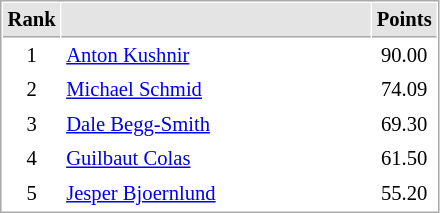<table cellspacing="1" cellpadding="3" style="border:1px solid #AAAAAA;font-size:86%">
<tr bgcolor="#E4E4E4">
<th style="border-bottom:1px solid #AAAAAA" width=10>Rank</th>
<th style="border-bottom:1px solid #AAAAAA" width=200></th>
<th style="border-bottom:1px solid #AAAAAA" width=20>Points</th>
</tr>
<tr>
<td align="center">1</td>
<td> <a href='#'>Anton Kushnir</a></td>
<td align=center>90.00</td>
</tr>
<tr>
<td align="center">2</td>
<td> <a href='#'>Michael Schmid</a></td>
<td align=center>74.09</td>
</tr>
<tr>
<td align="center">3</td>
<td> <a href='#'>Dale Begg-Smith</a></td>
<td align=center>69.30</td>
</tr>
<tr>
<td align="center">4</td>
<td> <a href='#'>Guilbaut Colas</a></td>
<td align=center>61.50</td>
</tr>
<tr>
<td align="center">5</td>
<td> <a href='#'>Jesper Bjoernlund</a></td>
<td align=center>55.20</td>
</tr>
</table>
